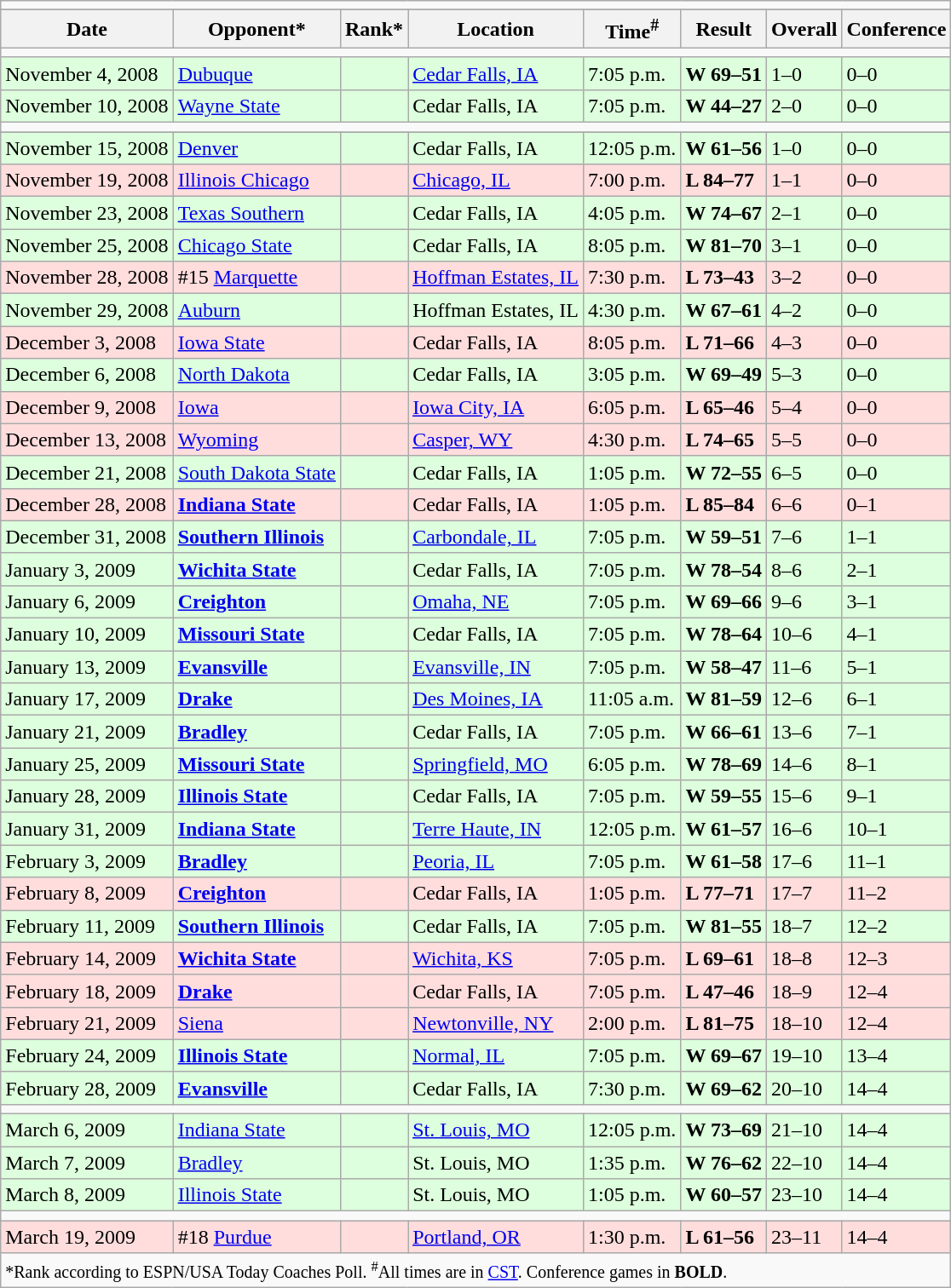<table class="wikitable">
<tr>
<td colspan=8></td>
</tr>
<tr>
</tr>
<tr>
<th>Date</th>
<th>Opponent*</th>
<th>Rank*</th>
<th>Location</th>
<th>Time<sup>#</sup></th>
<th>Result</th>
<th>Overall</th>
<th>Conference</th>
</tr>
<tr>
<td colspan=8></td>
</tr>
<tr style="background:#ddffdd; ">
<td>November 4, 2008</td>
<td><a href='#'>Dubuque</a></td>
<td></td>
<td><a href='#'>Cedar Falls, IA</a></td>
<td>7:05 p.m.</td>
<td><strong>W 69–51</strong></td>
<td>1–0</td>
<td>0–0</td>
</tr>
<tr style="background:#ddffdd; ">
<td>November 10, 2008</td>
<td><a href='#'>Wayne State</a></td>
<td></td>
<td>Cedar Falls, IA</td>
<td>7:05 p.m.</td>
<td><strong>W 44–27</strong></td>
<td>2–0</td>
<td>0–0</td>
</tr>
<tr>
<td colspan=8></td>
</tr>
<tr>
</tr>
<tr style="background:#ddffdd; ">
<td>November 15, 2008</td>
<td><a href='#'>Denver</a></td>
<td></td>
<td>Cedar Falls, IA</td>
<td>12:05 p.m.</td>
<td><strong>W 61–56</strong></td>
<td>1–0</td>
<td>0–0</td>
</tr>
<tr style="background:#ffdddd; ">
<td>November 19, 2008</td>
<td><a href='#'>Illinois Chicago</a></td>
<td></td>
<td><a href='#'>Chicago, IL</a></td>
<td>7:00 p.m.</td>
<td><strong>L 84–77</strong></td>
<td>1–1</td>
<td>0–0</td>
</tr>
<tr style="background:#ddffdd; ">
<td>November 23, 2008</td>
<td><a href='#'>Texas Southern</a></td>
<td></td>
<td>Cedar Falls, IA</td>
<td>4:05 p.m.</td>
<td><strong>W 74–67</strong></td>
<td>2–1</td>
<td>0–0</td>
</tr>
<tr style="background:#ddffdd; ">
<td>November 25, 2008</td>
<td><a href='#'>Chicago State</a></td>
<td></td>
<td>Cedar Falls, IA</td>
<td>8:05 p.m.</td>
<td><strong>W 81–70</strong></td>
<td>3–1</td>
<td>0–0</td>
</tr>
<tr style="background:#ffdddd; ">
<td>November 28, 2008</td>
<td>#15 <a href='#'>Marquette</a></td>
<td></td>
<td><a href='#'>Hoffman Estates, IL</a></td>
<td>7:30 p.m.</td>
<td><strong>L 73–43</strong></td>
<td>3–2</td>
<td>0–0</td>
</tr>
<tr style="background:#ddffdd; ">
<td>November 29, 2008</td>
<td><a href='#'>Auburn</a></td>
<td></td>
<td>Hoffman Estates, IL</td>
<td>4:30 p.m.</td>
<td><strong>W 67–61</strong></td>
<td>4–2</td>
<td>0–0</td>
</tr>
<tr style="background:#ffdddd; ">
<td>December 3, 2008</td>
<td><a href='#'>Iowa State</a></td>
<td></td>
<td>Cedar Falls, IA</td>
<td>8:05 p.m.</td>
<td><strong>L 71–66</strong></td>
<td>4–3</td>
<td>0–0</td>
</tr>
<tr style="background:#ddffdd; ">
<td>December 6, 2008</td>
<td><a href='#'>North Dakota</a></td>
<td></td>
<td>Cedar Falls, IA</td>
<td>3:05 p.m.</td>
<td><strong>W 69–49</strong></td>
<td>5–3</td>
<td>0–0</td>
</tr>
<tr style="background:#ffdddd; ">
<td>December 9, 2008</td>
<td><a href='#'>Iowa</a></td>
<td></td>
<td><a href='#'>Iowa City, IA</a></td>
<td>6:05 p.m.</td>
<td><strong>L 65–46</strong></td>
<td>5–4</td>
<td>0–0</td>
</tr>
<tr style="background:#ffdddd; ">
<td>December 13, 2008</td>
<td><a href='#'>Wyoming</a></td>
<td></td>
<td><a href='#'>Casper, WY</a></td>
<td>4:30 p.m.</td>
<td><strong>L 74–65</strong></td>
<td>5–5</td>
<td>0–0</td>
</tr>
<tr style="background:#ddffdd; ">
<td>December 21, 2008</td>
<td><a href='#'>South Dakota State</a></td>
<td></td>
<td>Cedar Falls, IA</td>
<td>1:05 p.m.</td>
<td><strong>W 72–55</strong></td>
<td>6–5</td>
<td>0–0</td>
</tr>
<tr style="background:#ffdddd; ">
<td>December 28, 2008</td>
<td><strong><a href='#'>Indiana State</a></strong></td>
<td></td>
<td>Cedar Falls, IA</td>
<td>1:05 p.m.</td>
<td><strong>L 85–84</strong></td>
<td>6–6</td>
<td>0–1</td>
</tr>
<tr style="background:#ddffdd; ">
<td>December 31, 2008</td>
<td><strong><a href='#'>Southern Illinois</a></strong></td>
<td></td>
<td><a href='#'>Carbondale, IL</a></td>
<td>7:05 p.m.</td>
<td><strong>W 59–51</strong></td>
<td>7–6</td>
<td>1–1</td>
</tr>
<tr style="background:#ddffdd; ">
<td>January 3, 2009</td>
<td><strong><a href='#'>Wichita State</a></strong></td>
<td></td>
<td>Cedar Falls, IA</td>
<td>7:05 p.m.</td>
<td><strong>W 78–54</strong></td>
<td>8–6</td>
<td>2–1</td>
</tr>
<tr style="background:#ddffdd; ">
<td>January 6, 2009</td>
<td><strong><a href='#'>Creighton</a></strong></td>
<td></td>
<td><a href='#'>Omaha, NE</a></td>
<td>7:05 p.m.</td>
<td><strong>W 69–66</strong></td>
<td>9–6</td>
<td>3–1</td>
</tr>
<tr style="background:#ddffdd; ">
<td>January 10, 2009</td>
<td><strong><a href='#'>Missouri State</a></strong></td>
<td></td>
<td>Cedar Falls, IA</td>
<td>7:05 p.m.</td>
<td><strong>W 78–64</strong></td>
<td>10–6</td>
<td>4–1</td>
</tr>
<tr style="background:#ddffdd; ">
<td>January 13, 2009</td>
<td><strong><a href='#'>Evansville</a></strong></td>
<td></td>
<td><a href='#'>Evansville, IN</a></td>
<td>7:05 p.m.</td>
<td><strong>W 58–47</strong></td>
<td>11–6</td>
<td>5–1</td>
</tr>
<tr style="background:#ddffdd; ">
<td>January 17, 2009</td>
<td><strong><a href='#'>Drake</a></strong></td>
<td></td>
<td><a href='#'>Des Moines, IA</a></td>
<td>11:05 a.m.</td>
<td><strong>W 81–59</strong></td>
<td>12–6</td>
<td>6–1</td>
</tr>
<tr style="background:#ddffdd; ">
<td>January 21, 2009</td>
<td><strong><a href='#'>Bradley</a></strong></td>
<td></td>
<td>Cedar Falls, IA</td>
<td>7:05 p.m.</td>
<td><strong>W 66–61</strong></td>
<td>13–6</td>
<td>7–1</td>
</tr>
<tr style="background:#ddffdd; ">
<td>January 25, 2009</td>
<td><strong><a href='#'>Missouri State</a></strong></td>
<td></td>
<td><a href='#'>Springfield, MO</a></td>
<td>6:05 p.m.</td>
<td><strong>W 78–69</strong></td>
<td>14–6</td>
<td>8–1</td>
</tr>
<tr style="background:#ddffdd; ">
<td>January 28, 2009</td>
<td><strong><a href='#'>Illinois State</a></strong></td>
<td></td>
<td>Cedar Falls, IA</td>
<td>7:05 p.m.</td>
<td><strong>W 59–55</strong></td>
<td>15–6</td>
<td>9–1</td>
</tr>
<tr style="background:#ddffdd; ">
<td>January 31, 2009</td>
<td><strong><a href='#'>Indiana State</a></strong></td>
<td></td>
<td><a href='#'>Terre Haute, IN</a></td>
<td>12:05 p.m.</td>
<td><strong>W 61–57</strong></td>
<td>16–6</td>
<td>10–1</td>
</tr>
<tr style="background:#ddffdd; ">
<td>February 3, 2009</td>
<td><strong><a href='#'>Bradley</a></strong></td>
<td></td>
<td><a href='#'>Peoria, IL</a></td>
<td>7:05 p.m.</td>
<td><strong>W 61–58</strong></td>
<td>17–6</td>
<td>11–1</td>
</tr>
<tr style="background:#ffdddd; ">
<td>February 8, 2009</td>
<td><strong><a href='#'>Creighton</a></strong></td>
<td></td>
<td>Cedar Falls, IA</td>
<td>1:05 p.m.</td>
<td><strong>L 77–71</strong></td>
<td>17–7</td>
<td>11–2</td>
</tr>
<tr style="background:#ddffdd; ">
<td>February 11, 2009</td>
<td><strong><a href='#'>Southern Illinois</a></strong></td>
<td></td>
<td>Cedar Falls, IA</td>
<td>7:05 p.m.</td>
<td><strong>W 81–55</strong></td>
<td>18–7</td>
<td>12–2</td>
</tr>
<tr style="background:#ffdddd; ">
<td>February 14, 2009</td>
<td><strong><a href='#'>Wichita State</a></strong></td>
<td></td>
<td><a href='#'>Wichita, KS</a></td>
<td>7:05 p.m.</td>
<td><strong>L 69–61</strong></td>
<td>18–8</td>
<td>12–3</td>
</tr>
<tr style="background:#ffdddd; ">
<td>February 18, 2009</td>
<td><strong><a href='#'>Drake</a></strong></td>
<td></td>
<td>Cedar Falls, IA</td>
<td>7:05 p.m.</td>
<td><strong>L 47–46</strong></td>
<td>18–9</td>
<td>12–4</td>
</tr>
<tr style="background:#ffdddd; ">
<td>February 21, 2009</td>
<td><a href='#'>Siena</a></td>
<td></td>
<td><a href='#'>Newtonville, NY</a></td>
<td>2:00 p.m.</td>
<td><strong>L 81–75</strong></td>
<td>18–10</td>
<td>12–4</td>
</tr>
<tr style="background:#ddffdd; ">
<td>February 24, 2009</td>
<td><strong><a href='#'>Illinois State</a></strong></td>
<td></td>
<td><a href='#'>Normal, IL</a></td>
<td>7:05 p.m.</td>
<td><strong>W 69–67</strong></td>
<td>19–10</td>
<td>13–4</td>
</tr>
<tr style="background:#ddffdd; ">
<td>February 28, 2009</td>
<td><strong><a href='#'>Evansville</a></strong></td>
<td></td>
<td>Cedar Falls, IA</td>
<td>7:30 p.m.</td>
<td><strong>W 69–62</strong></td>
<td>20–10</td>
<td>14–4</td>
</tr>
<tr>
<td colspan=8></td>
</tr>
<tr style="background:#ddffdd; ">
<td>March 6, 2009</td>
<td><a href='#'>Indiana State</a></td>
<td></td>
<td><a href='#'>St. Louis, MO</a></td>
<td>12:05 p.m.</td>
<td><strong>W 73–69</strong></td>
<td>21–10</td>
<td>14–4</td>
</tr>
<tr style="background:#ddffdd; ">
<td>March 7, 2009</td>
<td><a href='#'>Bradley</a></td>
<td></td>
<td>St. Louis, MO</td>
<td>1:35 p.m.</td>
<td><strong>W 76–62</strong></td>
<td>22–10</td>
<td>14–4</td>
</tr>
<tr style="background:#ddffdd; ">
<td>March 8, 2009</td>
<td><a href='#'>Illinois State</a></td>
<td></td>
<td>St. Louis, MO</td>
<td>1:05 p.m.</td>
<td><strong>W 60–57</strong></td>
<td>23–10</td>
<td>14–4</td>
</tr>
<tr>
<td colspan=8></td>
</tr>
<tr style="background:#ffdddd; ">
<td>March 19, 2009</td>
<td>#18 <a href='#'>Purdue</a></td>
<td></td>
<td><a href='#'>Portland, OR</a></td>
<td>1:30 p.m.</td>
<td><strong>L 61–56</strong></td>
<td>23–11</td>
<td>14–4</td>
</tr>
<tr>
<td colspan=8><small>*Rank according to ESPN/USA Today Coaches Poll. <sup>#</sup>All times are in <a href='#'>CST</a>. Conference games in <strong>BOLD</strong>.</small></td>
</tr>
</table>
